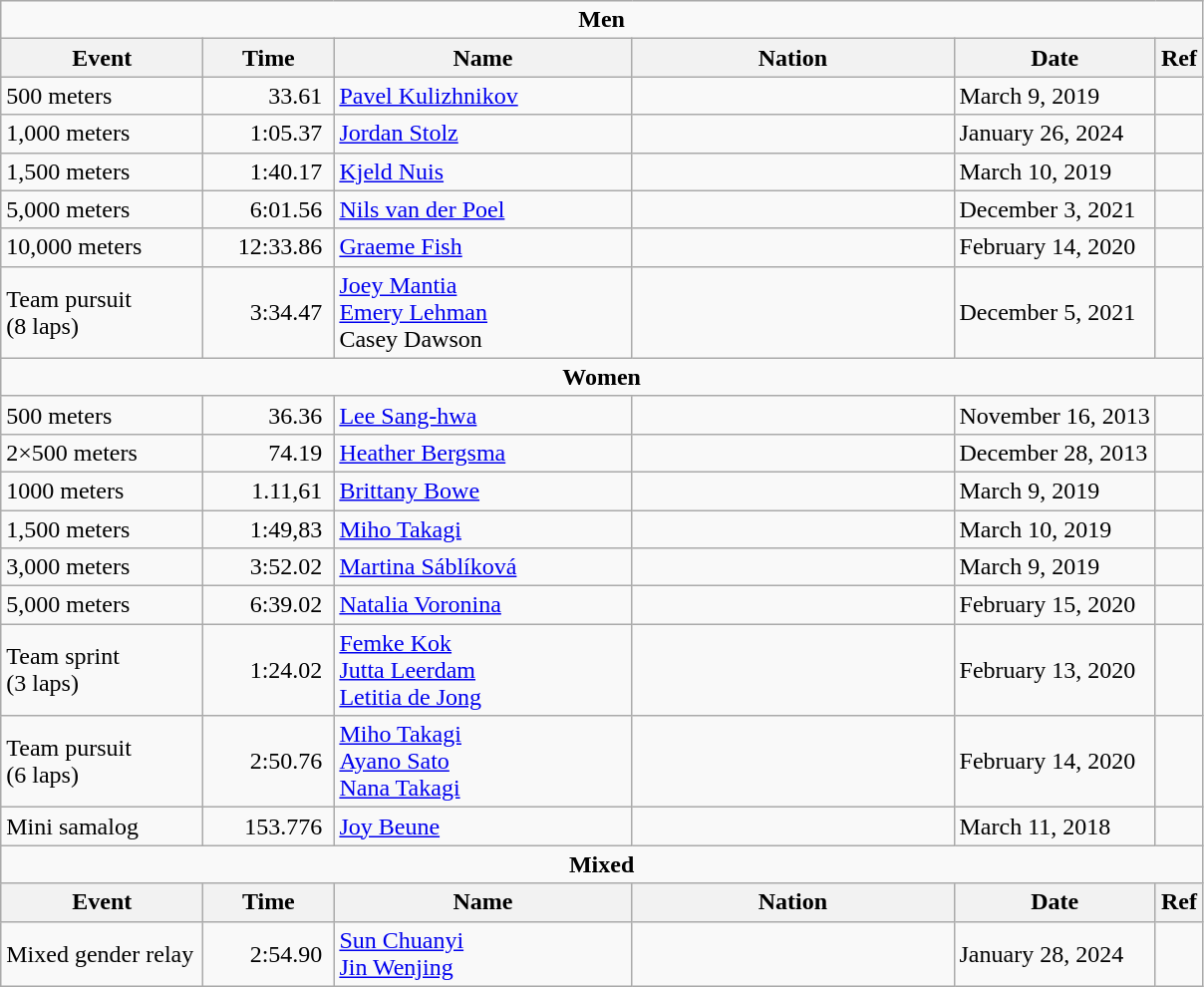<table class="wikitable">
<tr>
<td colspan="6" align="center"><strong>Men</strong></td>
</tr>
<tr>
<th style="width:8em">Event</th>
<th style="width:5em">Time</th>
<th style="width:12em">Name</th>
<th style="width:13em">Nation</th>
<th>Date</th>
<th>Ref</th>
</tr>
<tr>
<td>500 meters</td>
<td align=right>33.61 </td>
<td><a href='#'>Pavel Kulizhnikov</a></td>
<td></td>
<td>March 9, 2019</td>
<td></td>
</tr>
<tr>
<td>1,000 meters</td>
<td align=right>1:05.37 </td>
<td><a href='#'>Jordan Stolz</a></td>
<td></td>
<td>January 26, 2024</td>
<td></td>
</tr>
<tr>
<td>1,500 meters</td>
<td align=right>1:40.17 </td>
<td><a href='#'>Kjeld Nuis</a></td>
<td></td>
<td>March 10, 2019</td>
<td></td>
</tr>
<tr>
<td>5,000 meters</td>
<td align=right>6:01.56 </td>
<td><a href='#'>Nils van der Poel</a></td>
<td></td>
<td>December 3, 2021</td>
<td></td>
</tr>
<tr>
<td>10,000 meters</td>
<td align=right>12:33.86 </td>
<td><a href='#'>Graeme Fish</a></td>
<td></td>
<td>February 14, 2020</td>
<td></td>
</tr>
<tr>
<td>Team pursuit<br>(8 laps)</td>
<td align=right>3:34.47 </td>
<td><a href='#'>Joey Mantia</a><br><a href='#'>Emery Lehman</a><br>Casey Dawson</td>
<td></td>
<td>December 5, 2021</td>
<td></td>
</tr>
<tr>
<td colspan="6" align="center"><strong>Women</strong></td>
</tr>
<tr>
<td>500 meters</td>
<td align=right>36.36 </td>
<td><a href='#'>Lee Sang-hwa</a></td>
<td></td>
<td>November 16, 2013</td>
<td></td>
</tr>
<tr>
<td>2×500 meters</td>
<td align=right>74.19 </td>
<td><a href='#'>Heather Bergsma</a></td>
<td></td>
<td>December 28, 2013</td>
<td></td>
</tr>
<tr>
<td>1000 meters</td>
<td align=right>1.11,61 </td>
<td><a href='#'>Brittany Bowe</a></td>
<td></td>
<td>March 9, 2019</td>
<td></td>
</tr>
<tr>
<td>1,500 meters</td>
<td align=right>1:49,83 </td>
<td><a href='#'>Miho Takagi</a></td>
<td></td>
<td>March 10, 2019</td>
<td></td>
</tr>
<tr>
<td>3,000 meters</td>
<td align=right>3:52.02 </td>
<td><a href='#'>Martina Sáblíková</a></td>
<td></td>
<td>March 9, 2019</td>
<td></td>
</tr>
<tr>
<td>5,000 meters</td>
<td align=right>6:39.02 </td>
<td><a href='#'>Natalia Voronina</a></td>
<td></td>
<td>February 15, 2020</td>
<td></td>
</tr>
<tr>
<td>Team sprint<br>(3 laps)</td>
<td align=right>1:24.02 </td>
<td><a href='#'>Femke Kok</a><br><a href='#'>Jutta Leerdam</a><br><a href='#'>Letitia de Jong</a></td>
<td></td>
<td>February 13, 2020</td>
<td></td>
</tr>
<tr>
<td>Team pursuit<br>(6 laps)</td>
<td align=right>2:50.76 </td>
<td><a href='#'>Miho Takagi</a><br><a href='#'>Ayano Sato</a><br><a href='#'>Nana Takagi</a></td>
<td></td>
<td>February 14, 2020</td>
<td></td>
</tr>
<tr>
<td>Mini samalog</td>
<td align=right>153.776 </td>
<td><a href='#'>Joy Beune</a></td>
<td></td>
<td>March 11, 2018</td>
<td></td>
</tr>
<tr>
<td colspan="6" align="center"><strong>Mixed</strong></td>
</tr>
<tr>
<th style="width:8em">Event</th>
<th style="width:5em">Time</th>
<th style="width:12em">Name</th>
<th style="width:13em">Nation</th>
<th>Date</th>
<th>Ref</th>
</tr>
<tr>
<td>Mixed gender relay</td>
<td align=right>2:54.90 </td>
<td><a href='#'>Sun Chuanyi</a><br><a href='#'>Jin Wenjing</a></td>
<td></td>
<td>January 28, 2024</td>
<td></td>
</tr>
</table>
